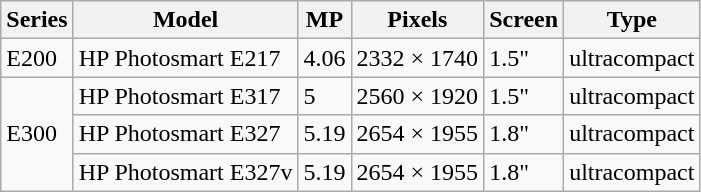<table class=wikitable>
<tr>
<th>Series</th>
<th>Model</th>
<th>MP</th>
<th>Pixels</th>
<th>Screen</th>
<th>Type</th>
</tr>
<tr>
<td>E200</td>
<td>HP Photosmart E217</td>
<td>4.06</td>
<td>2332 × 1740</td>
<td>1.5"</td>
<td>ultracompact</td>
</tr>
<tr>
<td rowspan=3>E300</td>
<td>HP Photosmart E317</td>
<td>5</td>
<td>2560 × 1920</td>
<td>1.5"</td>
<td>ultracompact</td>
</tr>
<tr>
<td>HP Photosmart E327</td>
<td>5.19</td>
<td>2654 × 1955</td>
<td>1.8"</td>
<td>ultracompact</td>
</tr>
<tr>
<td>HP Photosmart E327v</td>
<td>5.19</td>
<td>2654 × 1955</td>
<td>1.8"</td>
<td>ultracompact</td>
</tr>
</table>
